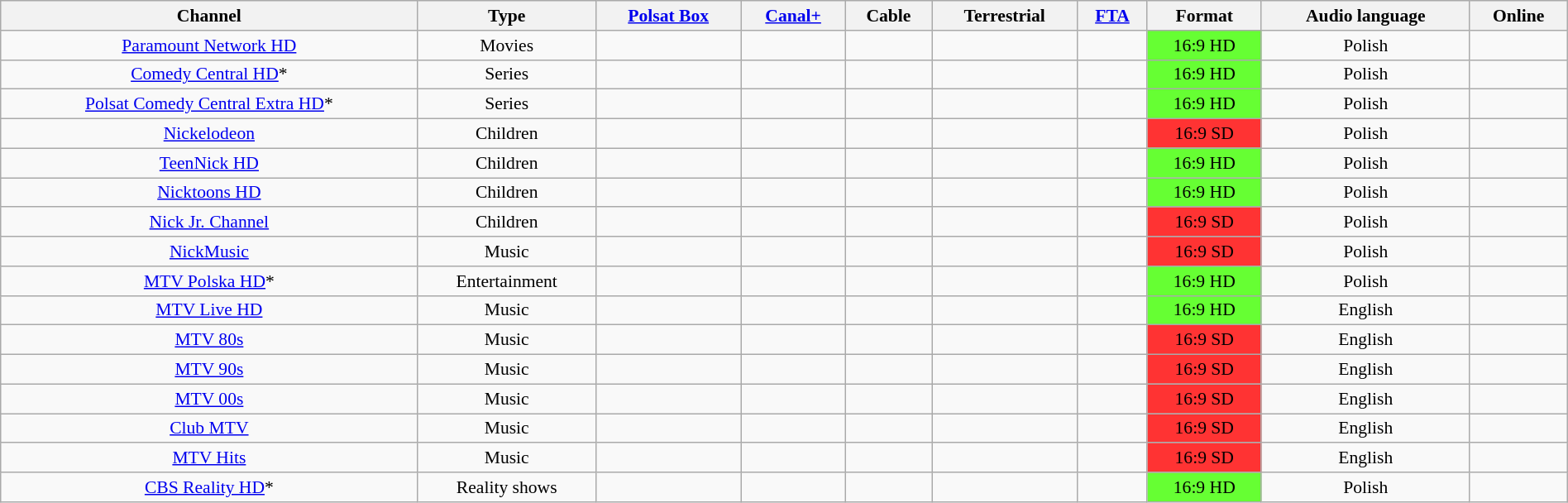<table class="wikitable sortable" width="100%" style="text-align:center; font-size: 90%">
<tr>
<th>Channel</th>
<th>Type</th>
<th><a href='#'>Polsat Box</a></th>
<th><a href='#'>Canal+</a></th>
<th>Cable</th>
<th>Terrestrial</th>
<th><a href='#'>FTA</a></th>
<th>Format</th>
<th>Audio language</th>
<th>Online</th>
</tr>
<tr>
<td><a href='#'>Paramount Network HD</a></td>
<td>Movies</td>
<td></td>
<td></td>
<td></td>
<td></td>
<td></td>
<td bgcolor=#6f3>16:9 HD</td>
<td>Polish</td>
<td></td>
</tr>
<tr>
<td><a href='#'>Comedy Central HD</a>*</td>
<td>Series</td>
<td></td>
<td></td>
<td></td>
<td></td>
<td></td>
<td bgcolor=#6f3>16:9 HD</td>
<td>Polish</td>
<td></td>
</tr>
<tr>
<td><a href='#'>Polsat Comedy Central Extra HD</a>*</td>
<td>Series</td>
<td></td>
<td></td>
<td></td>
<td></td>
<td></td>
<td bgcolor=#6f3>16:9 HD</td>
<td>Polish</td>
<td></td>
</tr>
<tr>
<td><a href='#'>Nickelodeon</a></td>
<td>Children</td>
<td></td>
<td></td>
<td></td>
<td></td>
<td></td>
<td bgcolor=#f33>16:9 SD</td>
<td>Polish</td>
<td></td>
</tr>
<tr>
<td><a href='#'>TeenNick HD</a></td>
<td>Children</td>
<td></td>
<td></td>
<td></td>
<td></td>
<td></td>
<td bgcolor=#6f3>16:9 HD</td>
<td>Polish</td>
<td></td>
</tr>
<tr>
<td><a href='#'>Nicktoons HD</a></td>
<td>Children</td>
<td></td>
<td></td>
<td></td>
<td></td>
<td></td>
<td bgcolor=#6f3>16:9 HD</td>
<td>Polish</td>
<td></td>
</tr>
<tr>
<td><a href='#'>Nick Jr. Channel</a></td>
<td>Children</td>
<td></td>
<td></td>
<td></td>
<td></td>
<td></td>
<td bgcolor=#f33>16:9 SD</td>
<td>Polish</td>
<td></td>
</tr>
<tr>
<td><a href='#'>NickMusic</a></td>
<td>Music</td>
<td></td>
<td></td>
<td></td>
<td></td>
<td></td>
<td bgcolor=#f33>16:9 SD</td>
<td>Polish</td>
<td></td>
</tr>
<tr>
<td><a href='#'>MTV Polska HD</a>*</td>
<td>Entertainment</td>
<td></td>
<td></td>
<td></td>
<td></td>
<td></td>
<td bgcolor=#6f3>16:9 HD</td>
<td>Polish</td>
<td></td>
</tr>
<tr>
<td><a href='#'>MTV Live HD</a></td>
<td>Music</td>
<td></td>
<td></td>
<td></td>
<td></td>
<td></td>
<td bgcolor=#6f3>16:9 HD</td>
<td>English</td>
<td></td>
</tr>
<tr>
<td><a href='#'>MTV 80s</a></td>
<td>Music</td>
<td></td>
<td></td>
<td></td>
<td></td>
<td></td>
<td bgcolor=#f33>16:9 SD</td>
<td>English</td>
<td></td>
</tr>
<tr>
<td><a href='#'>MTV 90s</a></td>
<td>Music</td>
<td></td>
<td></td>
<td></td>
<td></td>
<td></td>
<td bgcolor=#f33>16:9 SD</td>
<td>English</td>
<td></td>
</tr>
<tr>
<td><a href='#'>MTV 00s</a></td>
<td>Music</td>
<td></td>
<td></td>
<td></td>
<td></td>
<td></td>
<td bgcolor=#f33>16:9 SD</td>
<td>English</td>
<td></td>
</tr>
<tr>
<td><a href='#'>Club MTV</a></td>
<td>Music</td>
<td></td>
<td></td>
<td></td>
<td></td>
<td></td>
<td bgcolor=#f33>16:9 SD</td>
<td>English</td>
<td></td>
</tr>
<tr>
<td><a href='#'>MTV Hits</a></td>
<td>Music</td>
<td></td>
<td></td>
<td></td>
<td></td>
<td></td>
<td bgcolor=#f33>16:9 SD</td>
<td>English</td>
<td></td>
</tr>
<tr>
<td><a href='#'>CBS Reality HD</a>*</td>
<td>Reality shows</td>
<td></td>
<td></td>
<td></td>
<td></td>
<td></td>
<td bgcolor="#6f3">16:9 HD</td>
<td>Polish</td>
<td></td>
</tr>
</table>
